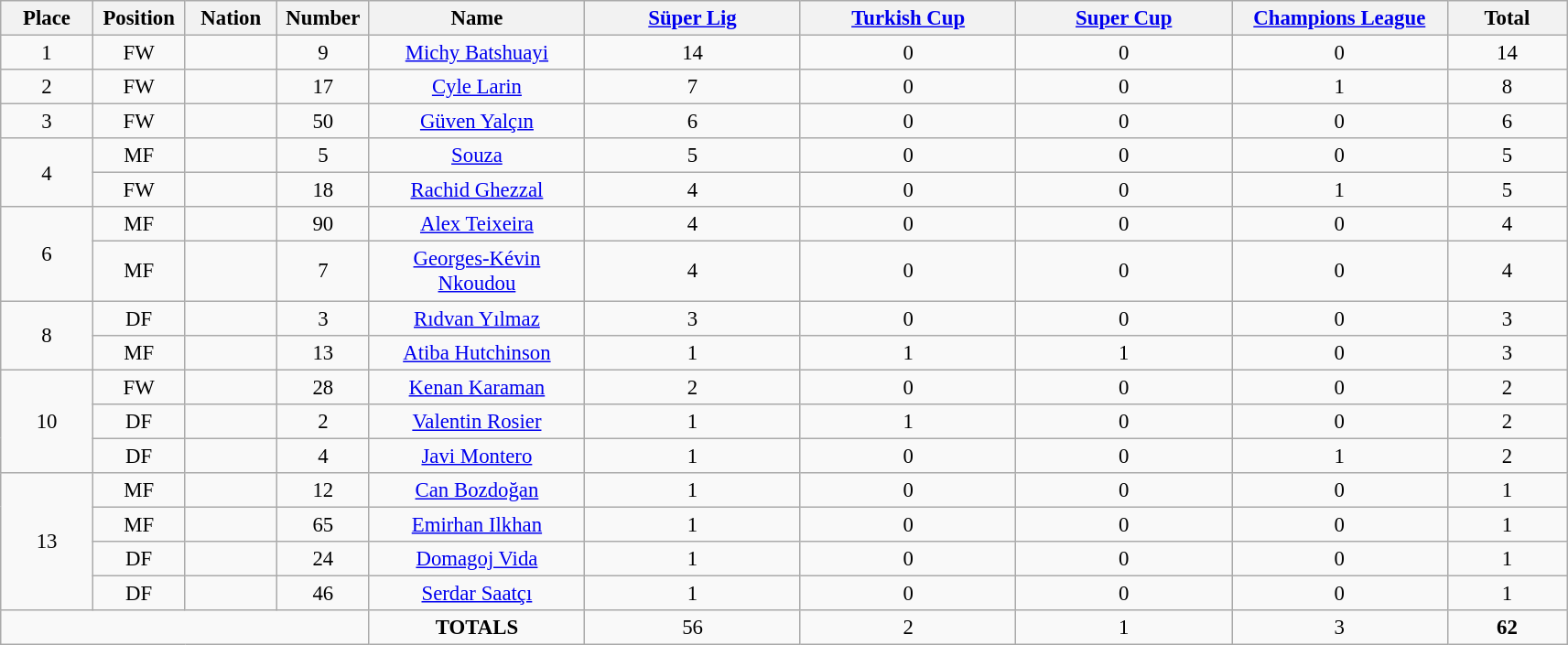<table class="wikitable" style="font-size: 95%; text-align: center;">
<tr>
<th width=60>Place</th>
<th width=60>Position</th>
<th width=60>Nation</th>
<th width=60>Number</th>
<th width=150>Name</th>
<th width=150><a href='#'>Süper Lig</a></th>
<th width=150><a href='#'>Turkish Cup</a></th>
<th width=150><a href='#'>Super Cup</a></th>
<th width=150><a href='#'>Champions League</a></th>
<th width=80><strong>Total</strong></th>
</tr>
<tr>
<td>1</td>
<td>FW</td>
<td></td>
<td>9</td>
<td><a href='#'>Michy Batshuayi</a></td>
<td>14</td>
<td>0</td>
<td>0</td>
<td>0</td>
<td>14</td>
</tr>
<tr>
<td>2</td>
<td>FW</td>
<td></td>
<td>17</td>
<td><a href='#'>Cyle Larin</a></td>
<td>7</td>
<td>0</td>
<td>0</td>
<td>1</td>
<td>8</td>
</tr>
<tr>
<td>3</td>
<td>FW</td>
<td></td>
<td>50</td>
<td><a href='#'>Güven Yalçın</a></td>
<td>6</td>
<td>0</td>
<td>0</td>
<td>0</td>
<td>6</td>
</tr>
<tr>
<td rowspan="2">4</td>
<td>MF</td>
<td></td>
<td>5</td>
<td><a href='#'>Souza</a></td>
<td>5</td>
<td>0</td>
<td>0</td>
<td>0</td>
<td>5</td>
</tr>
<tr>
<td>FW</td>
<td></td>
<td>18</td>
<td><a href='#'>Rachid Ghezzal</a></td>
<td>4</td>
<td>0</td>
<td>0</td>
<td>1</td>
<td>5</td>
</tr>
<tr>
<td rowspan="2">6</td>
<td>MF</td>
<td></td>
<td>90</td>
<td><a href='#'>Alex Teixeira</a></td>
<td>4</td>
<td>0</td>
<td>0</td>
<td>0</td>
<td>4</td>
</tr>
<tr>
<td>MF</td>
<td></td>
<td>7</td>
<td><a href='#'>Georges-Kévin Nkoudou</a></td>
<td>4</td>
<td>0</td>
<td>0</td>
<td>0</td>
<td>4</td>
</tr>
<tr>
<td rowspan="2">8</td>
<td>DF</td>
<td></td>
<td>3</td>
<td><a href='#'>Rıdvan Yılmaz</a></td>
<td>3</td>
<td>0</td>
<td>0</td>
<td>0</td>
<td>3</td>
</tr>
<tr>
<td>MF</td>
<td></td>
<td>13</td>
<td><a href='#'>Atiba Hutchinson</a></td>
<td>1</td>
<td>1</td>
<td>1</td>
<td>0</td>
<td>3</td>
</tr>
<tr>
<td rowspan="3">10</td>
<td>FW</td>
<td></td>
<td>28</td>
<td><a href='#'>Kenan Karaman</a></td>
<td>2</td>
<td>0</td>
<td>0</td>
<td>0</td>
<td>2</td>
</tr>
<tr>
<td>DF</td>
<td></td>
<td>2</td>
<td><a href='#'>Valentin Rosier</a></td>
<td>1</td>
<td>1</td>
<td>0</td>
<td>0</td>
<td>2</td>
</tr>
<tr>
<td>DF</td>
<td></td>
<td>4</td>
<td><a href='#'>Javi Montero</a></td>
<td>1</td>
<td>0</td>
<td>0</td>
<td>1</td>
<td>2</td>
</tr>
<tr>
<td rowspan="4">13</td>
<td>MF</td>
<td></td>
<td>12</td>
<td><a href='#'>Can Bozdoğan</a></td>
<td>1</td>
<td>0</td>
<td>0</td>
<td>0</td>
<td>1</td>
</tr>
<tr>
<td>MF</td>
<td></td>
<td>65</td>
<td><a href='#'>Emirhan Ilkhan</a></td>
<td>1</td>
<td>0</td>
<td>0</td>
<td>0</td>
<td>1</td>
</tr>
<tr>
<td>DF</td>
<td></td>
<td>24</td>
<td><a href='#'>Domagoj Vida</a></td>
<td>1</td>
<td>0</td>
<td>0</td>
<td>0</td>
<td>1</td>
</tr>
<tr>
<td>DF</td>
<td></td>
<td>46</td>
<td><a href='#'>Serdar Saatçı</a></td>
<td>1</td>
<td>0</td>
<td>0</td>
<td>0</td>
<td>1</td>
</tr>
<tr>
<td colspan="4"></td>
<td><strong>TOTALS</strong></td>
<td>56</td>
<td>2</td>
<td>1</td>
<td>3</td>
<td><strong>62</strong></td>
</tr>
</table>
